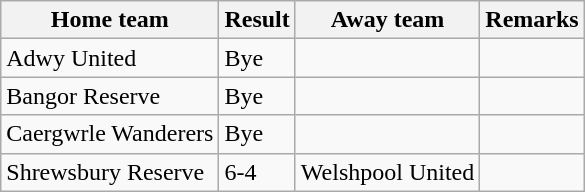<table class="wikitable">
<tr>
<th>Home team</th>
<th>Result</th>
<th>Away team</th>
<th>Remarks</th>
</tr>
<tr>
<td>Adwy United</td>
<td>Bye</td>
<td></td>
<td></td>
</tr>
<tr>
<td>Bangor Reserve</td>
<td>Bye</td>
<td></td>
<td></td>
</tr>
<tr>
<td>Caergwrle Wanderers</td>
<td>Bye</td>
<td></td>
<td></td>
</tr>
<tr>
<td> Shrewsbury Reserve</td>
<td>6-4</td>
<td>Welshpool United</td>
<td></td>
</tr>
</table>
